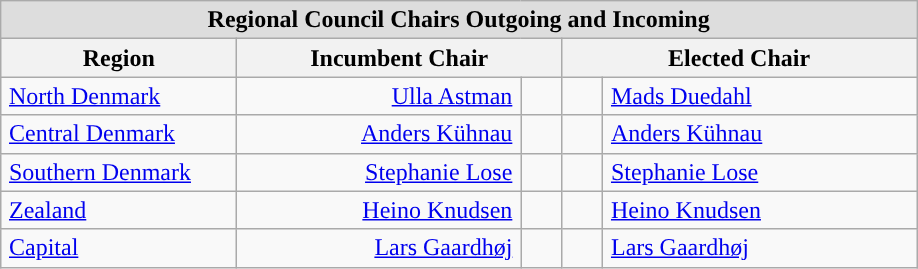<table class="wikitable" style="margin-left:1em;">
<tr>
<td colspan="5" style="background:#dddddd; text-align:center;"><strong>Regional Council Chairs Outgoing and Incoming</strong></td>
</tr>
<tr>
<th style="width:150px;">Region</th>
<th colspan="2">Incumbent Chair</th>
<th colspan="2">Elected Chair</th>
</tr>
<tr>
<td style="padding-left:5px;"><a href='#'>North Denmark</a></td>
<td style="width:180px; text-align:right; padding-right:5px;"><a href='#'>Ulla Astman</a></td>
<td style="width:20px; background:"></td>
<td style="width:20px; background:"></td>
<td style="width:200px; padding-left:5px;"><a href='#'>Mads Duedahl</a></td>
</tr>
<tr>
<td style="padding-left:5px;"><a href='#'>Central Denmark</a></td>
<td style="text-align:right; padding-right:5px;"><a href='#'>Anders Kühnau</a></td>
<td style="width:20px; background:"></td>
<td style="width:20px; background:"></td>
<td style="padding-left:5px;"><a href='#'>Anders Kühnau</a></td>
</tr>
<tr>
<td style="padding-left:5px;"><a href='#'>Southern Denmark</a></td>
<td style="text-align:right; padding-right:5px;"><a href='#'>Stephanie Lose</a></td>
<td style="background:"></td>
<td style="background:"></td>
<td style="padding-left:5px;"><a href='#'>Stephanie Lose</a></td>
</tr>
<tr>
<td style="padding-left:5px;"><a href='#'>Zealand</a></td>
<td style="text-align:right; padding-right:5px;"><a href='#'>Heino Knudsen</a></td>
<td style="background:"></td>
<td style="background:"></td>
<td style="padding-left:5px;"><a href='#'>Heino Knudsen</a></td>
</tr>
<tr>
<td style="padding-left:5px;"><a href='#'>Capital</a></td>
<td style="text-align:right; padding-right:5px;"><a href='#'>Lars Gaardhøj</a></td>
<td style="background:"></td>
<td style="background:"></td>
<td style="padding-left:5px;"><a href='#'>Lars Gaardhøj</a></td>
</tr>
</table>
